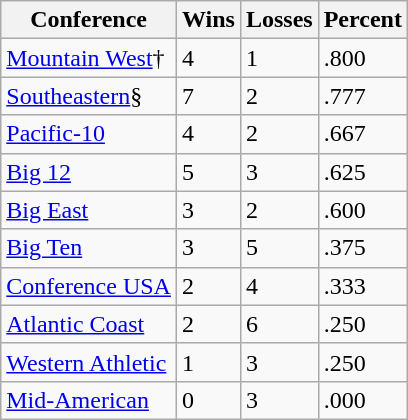<table class="wikitable">
<tr>
<th>Conference</th>
<th>Wins</th>
<th>Losses</th>
<th>Percent</th>
</tr>
<tr>
<td><a href='#'>Mountain West</a>†</td>
<td>4</td>
<td>1</td>
<td>.800</td>
</tr>
<tr>
<td><a href='#'>Southeastern</a>§</td>
<td>7</td>
<td>2</td>
<td>.777</td>
</tr>
<tr>
<td><a href='#'>Pacific-10</a></td>
<td>4</td>
<td>2</td>
<td>.667</td>
</tr>
<tr>
<td><a href='#'>Big 12</a></td>
<td>5</td>
<td>3</td>
<td>.625</td>
</tr>
<tr>
<td><a href='#'>Big East</a></td>
<td>3</td>
<td>2</td>
<td>.600</td>
</tr>
<tr>
<td><a href='#'>Big Ten</a></td>
<td>3</td>
<td>5</td>
<td>.375</td>
</tr>
<tr>
<td><a href='#'>Conference USA</a></td>
<td>2</td>
<td>4</td>
<td>.333</td>
</tr>
<tr>
<td><a href='#'>Atlantic Coast</a></td>
<td>2</td>
<td>6</td>
<td>.250</td>
</tr>
<tr>
<td><a href='#'>Western Athletic</a></td>
<td>1</td>
<td>3</td>
<td>.250</td>
</tr>
<tr>
<td><a href='#'>Mid-American</a></td>
<td>0</td>
<td>3</td>
<td>.000</td>
</tr>
</table>
